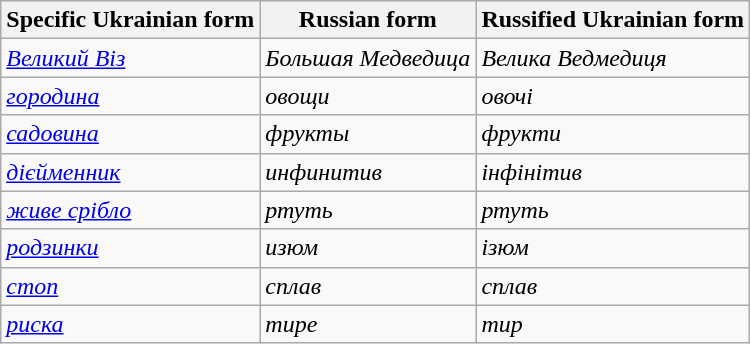<table class="wikitable">
<tr>
<th>Specific Ukrainian form</th>
<th>Russian form</th>
<th>Russified Ukrainian form</th>
</tr>
<tr>
<td><em><a href='#'>Великий Віз</a></em></td>
<td><em>Большая Медведица</em></td>
<td><em>Велика Ведмедиця</em></td>
</tr>
<tr>
<td><em><a href='#'>городина</a></em></td>
<td><em>овощи</em></td>
<td><em>овочі</em></td>
</tr>
<tr>
<td><em><a href='#'>садовина</a></em></td>
<td><em>фрукты</em></td>
<td><em>фрукти</em></td>
</tr>
<tr>
<td><em><a href='#'>дієйменник</a></em></td>
<td><em>инфинитив</em></td>
<td><em>інфінітив</em></td>
</tr>
<tr>
<td><em><a href='#'>живе срібло</a></em></td>
<td><em>ртуть</em></td>
<td><em>ртуть</em></td>
</tr>
<tr>
<td><em><a href='#'>родзинки</a></em></td>
<td><em>изюм</em></td>
<td><em>ізюм</em></td>
</tr>
<tr>
<td><em><a href='#'>стоп</a></em></td>
<td><em>сплав</em></td>
<td><em>сплав</em></td>
</tr>
<tr>
<td><em><a href='#'>риска</a></em></td>
<td><em>тире</em></td>
<td><em>тир</em></td>
</tr>
</table>
